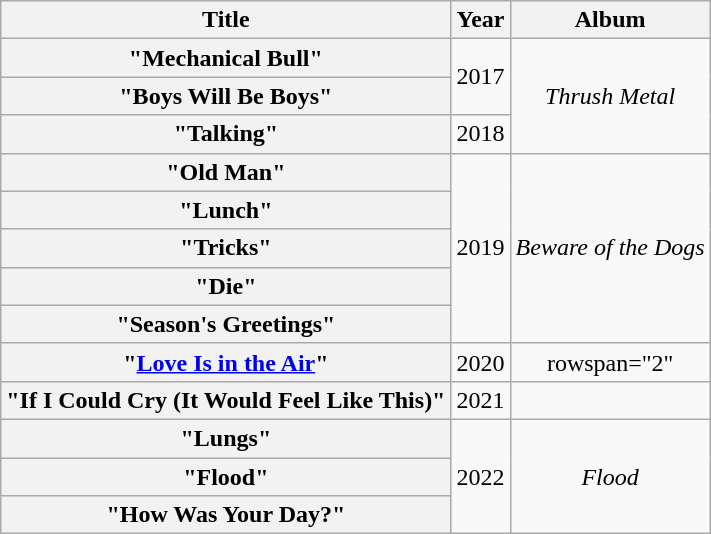<table class="wikitable plainrowheaders" style="text-align:center;">
<tr>
<th>Title</th>
<th>Year</th>
<th>Album</th>
</tr>
<tr>
<th scope="row">"Mechanical Bull"</th>
<td rowspan="2">2017</td>
<td rowspan="3"><em>Thrush Metal</em></td>
</tr>
<tr>
<th scope="row">"Boys Will Be Boys"</th>
</tr>
<tr>
<th scope="row">"Talking"</th>
<td>2018</td>
</tr>
<tr>
<th scope="row">"Old Man"</th>
<td rowspan="5">2019</td>
<td rowspan="5"><em>Beware of the Dogs</em></td>
</tr>
<tr>
<th scope="row">"Lunch"</th>
</tr>
<tr>
<th scope="row">"Tricks"</th>
</tr>
<tr>
<th scope="row">"Die"</th>
</tr>
<tr>
<th scope="row">"Season's Greetings"</th>
</tr>
<tr>
<th scope="row">"<a href='#'>Love Is in the Air</a>"<br></th>
<td>2020</td>
<td>rowspan="2" </td>
</tr>
<tr>
<th scope="row">"If I Could Cry (It Would Feel Like This)"</th>
<td>2021</td>
</tr>
<tr>
<th scope="row">"Lungs"</th>
<td rowspan="3">2022</td>
<td rowspan="3"><em>Flood</em></td>
</tr>
<tr>
<th scope="row">"Flood"</th>
</tr>
<tr>
<th scope="row">"How Was Your Day?"</th>
</tr>
</table>
